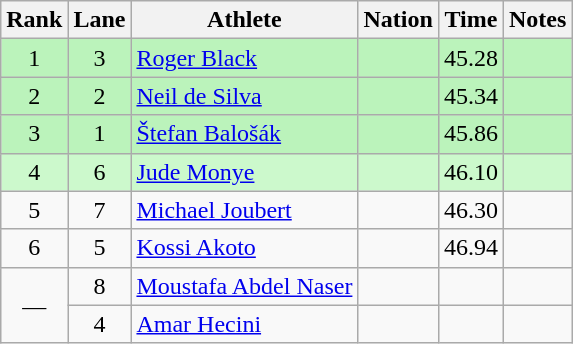<table class="wikitable sortable" style="text-align:center">
<tr>
<th>Rank</th>
<th>Lane</th>
<th>Athlete</th>
<th>Nation</th>
<th>Time</th>
<th>Notes</th>
</tr>
<tr style="background:#bbf3bb;">
<td>1</td>
<td>3</td>
<td align=left><a href='#'>Roger Black</a></td>
<td align=left></td>
<td>45.28</td>
<td></td>
</tr>
<tr style="background:#bbf3bb;">
<td>2</td>
<td>2</td>
<td align=left><a href='#'>Neil de Silva</a></td>
<td align=left></td>
<td>45.34</td>
<td></td>
</tr>
<tr style="background:#bbf3bb;">
<td>3</td>
<td>1</td>
<td align=left><a href='#'>Štefan Balošák</a></td>
<td align=left></td>
<td>45.86</td>
<td></td>
</tr>
<tr style="background:#ccf9cc;">
<td>4</td>
<td>6</td>
<td align=left><a href='#'>Jude Monye</a></td>
<td align=left></td>
<td>46.10</td>
<td></td>
</tr>
<tr>
<td>5</td>
<td>7</td>
<td align=left><a href='#'>Michael Joubert</a></td>
<td align=left></td>
<td>46.30</td>
<td></td>
</tr>
<tr>
<td>6</td>
<td>5</td>
<td align=left><a href='#'>Kossi Akoto</a></td>
<td align=left></td>
<td>46.94</td>
<td></td>
</tr>
<tr>
<td rowspan=2 data-sort-value=7>—</td>
<td>8</td>
<td align=left><a href='#'>Moustafa Abdel Naser</a></td>
<td align=left></td>
<td></td>
<td></td>
</tr>
<tr>
<td>4</td>
<td align=left><a href='#'>Amar Hecini</a></td>
<td align=left></td>
<td></td>
<td></td>
</tr>
</table>
